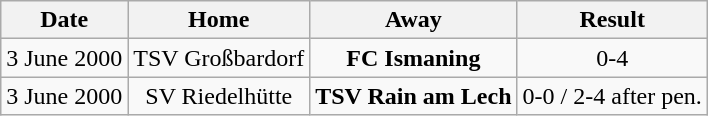<table class="wikitable">
<tr>
<th>Date</th>
<th>Home</th>
<th>Away</th>
<th>Result</th>
</tr>
<tr align="center">
<td>3 June 2000</td>
<td>TSV Großbardorf</td>
<td><strong>FC Ismaning</strong></td>
<td>0-4</td>
</tr>
<tr align="center">
<td>3 June 2000</td>
<td>SV Riedelhütte</td>
<td><strong>TSV Rain am Lech</strong></td>
<td>0-0 / 2-4 after pen.</td>
</tr>
</table>
